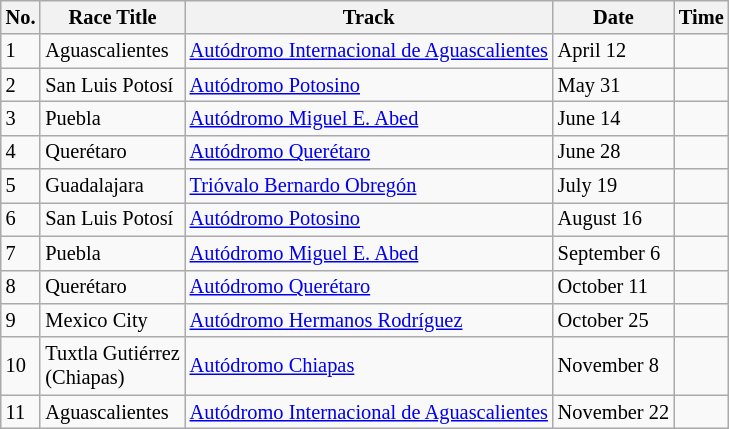<table class="wikitable" style="font-size:85%;">
<tr>
<th>No.</th>
<th>Race Title</th>
<th>Track</th>
<th>Date</th>
<th>Time</th>
</tr>
<tr>
<td>1</td>
<td>Aguascalientes</td>
<td> <a href='#'>Autódromo Internacional de Aguascalientes</a></td>
<td>April 12</td>
<td></td>
</tr>
<tr>
<td>2</td>
<td>San Luis Potosí</td>
<td> <a href='#'>Autódromo Potosino</a></td>
<td>May 31</td>
<td></td>
</tr>
<tr>
<td>3</td>
<td>Puebla</td>
<td> <a href='#'>Autódromo Miguel E. Abed</a></td>
<td>June 14</td>
<td></td>
</tr>
<tr>
<td>4</td>
<td>Querétaro</td>
<td> <a href='#'>Autódromo Querétaro</a></td>
<td>June 28</td>
<td></td>
</tr>
<tr>
<td>5</td>
<td>Guadalajara</td>
<td> <a href='#'>Trióvalo Bernardo Obregón</a></td>
<td>July 19</td>
<td></td>
</tr>
<tr>
<td>6</td>
<td>San Luis Potosí</td>
<td> <a href='#'>Autódromo Potosino</a></td>
<td>August 16</td>
<td></td>
</tr>
<tr>
<td>7</td>
<td>Puebla</td>
<td> <a href='#'>Autódromo Miguel E. Abed</a></td>
<td>September 6</td>
<td></td>
</tr>
<tr>
<td>8</td>
<td>Querétaro</td>
<td> <a href='#'>Autódromo Querétaro</a></td>
<td>October 11</td>
<td></td>
</tr>
<tr>
<td>9</td>
<td>Mexico City</td>
<td> <a href='#'>Autódromo Hermanos Rodríguez</a></td>
<td>October 25</td>
<td></td>
</tr>
<tr>
<td>10</td>
<td>Tuxtla Gutiérrez<br>(Chiapas)</td>
<td> <a href='#'>Autódromo Chiapas</a></td>
<td>November 8</td>
<td></td>
</tr>
<tr>
<td>11</td>
<td>Aguascalientes</td>
<td> <a href='#'>Autódromo Internacional de Aguascalientes</a></td>
<td>November 22</td>
<td></td>
</tr>
</table>
